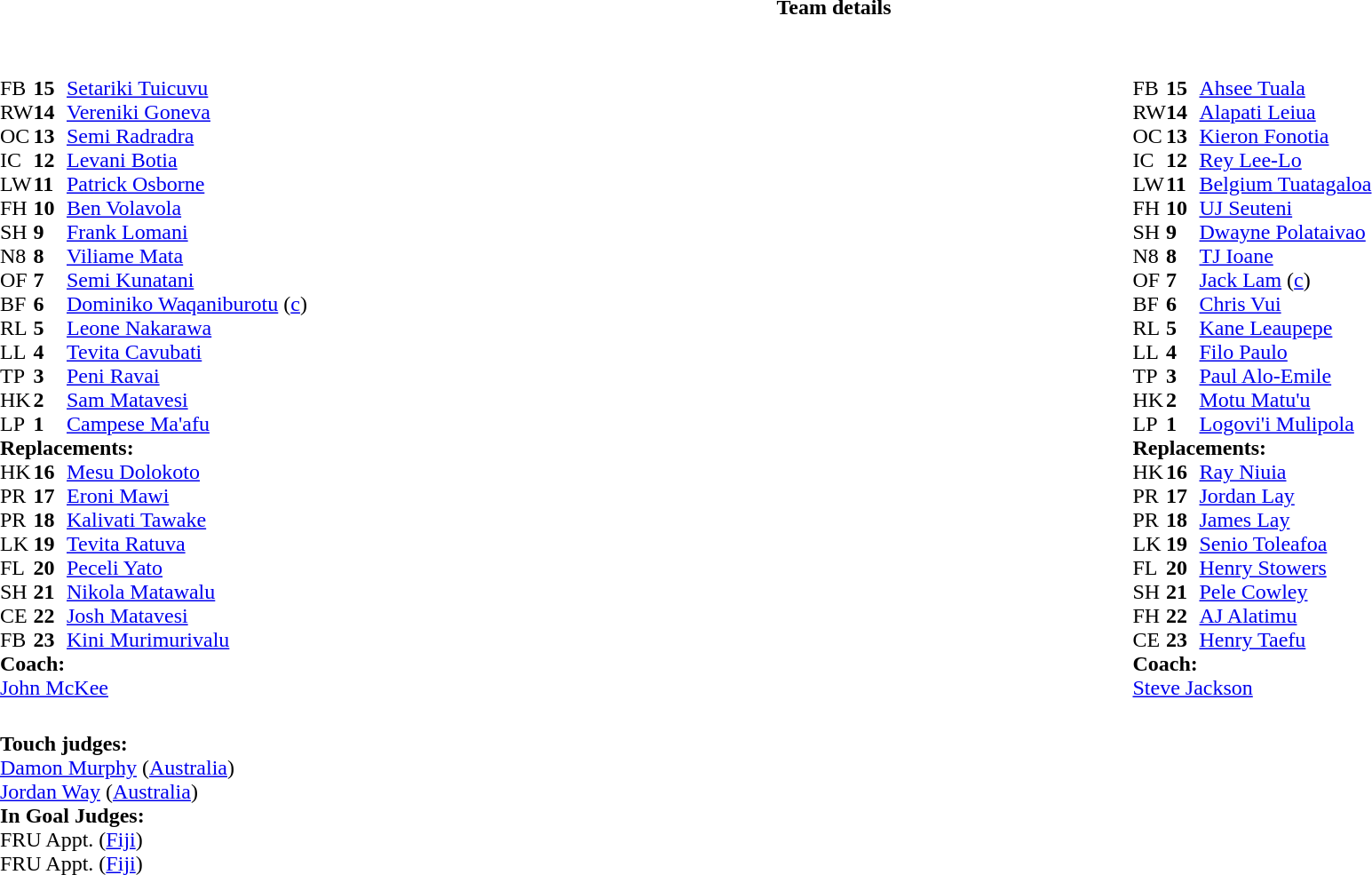<table border="0" style="width:100%" class="collapsible collapsed">
<tr>
<th>Team details</th>
</tr>
<tr>
<td><br><table style="width:100%">
<tr>
<td style="vertical-align:top; width:50%"><br><table cellspacing="0" cellpadding="0">
<tr>
<th width="25"></th>
<th width="25"></th>
</tr>
<tr>
<td>FB</td>
<td><strong>15</strong></td>
<td><a href='#'>Setariki Tuicuvu</a></td>
<td></td>
<td></td>
</tr>
<tr>
<td>RW</td>
<td><strong>14</strong></td>
<td><a href='#'>Vereniki Goneva</a></td>
</tr>
<tr>
<td>OC</td>
<td><strong>13</strong></td>
<td><a href='#'>Semi Radradra</a></td>
</tr>
<tr>
<td>IC</td>
<td><strong>12</strong></td>
<td><a href='#'>Levani Botia</a></td>
</tr>
<tr>
<td>LW</td>
<td><strong>11</strong></td>
<td><a href='#'>Patrick Osborne</a></td>
</tr>
<tr>
<td>FH</td>
<td><strong>10</strong></td>
<td><a href='#'>Ben Volavola</a></td>
<td></td>
<td></td>
</tr>
<tr>
<td>SH</td>
<td><strong>9</strong></td>
<td><a href='#'>Frank Lomani</a></td>
<td></td>
<td></td>
<td></td>
<td></td>
</tr>
<tr>
<td>N8</td>
<td><strong>8</strong></td>
<td><a href='#'>Viliame Mata</a></td>
<td></td>
<td></td>
</tr>
<tr>
<td>OF</td>
<td><strong>7</strong></td>
<td><a href='#'>Semi Kunatani</a></td>
</tr>
<tr>
<td>BF</td>
<td><strong>6</strong></td>
<td><a href='#'>Dominiko Waqaniburotu</a> (<a href='#'>c</a>)</td>
</tr>
<tr>
<td>RL</td>
<td><strong>5</strong></td>
<td><a href='#'>Leone Nakarawa</a></td>
</tr>
<tr>
<td>LL</td>
<td><strong>4</strong></td>
<td><a href='#'>Tevita Cavubati</a></td>
<td></td>
<td></td>
</tr>
<tr>
<td>TP</td>
<td><strong>3</strong></td>
<td><a href='#'>Peni Ravai</a></td>
<td></td>
<td></td>
</tr>
<tr>
<td>HK</td>
<td><strong>2</strong></td>
<td><a href='#'>Sam Matavesi</a></td>
<td></td>
<td></td>
</tr>
<tr>
<td>LP</td>
<td><strong>1</strong></td>
<td><a href='#'>Campese Ma'afu</a></td>
<td></td>
<td></td>
</tr>
<tr>
<td colspan=3><strong>Replacements:</strong></td>
</tr>
<tr>
<td>HK</td>
<td><strong>16</strong></td>
<td><a href='#'>Mesu Dolokoto</a></td>
<td></td>
<td></td>
</tr>
<tr>
<td>PR</td>
<td><strong>17</strong></td>
<td><a href='#'>Eroni Mawi</a></td>
<td></td>
<td></td>
</tr>
<tr>
<td>PR</td>
<td><strong>18</strong></td>
<td><a href='#'>Kalivati Tawake</a></td>
<td></td>
<td></td>
</tr>
<tr>
<td>LK</td>
<td><strong>19</strong></td>
<td><a href='#'>Tevita Ratuva</a></td>
<td></td>
<td></td>
</tr>
<tr>
<td>FL</td>
<td><strong>20</strong></td>
<td><a href='#'>Peceli Yato</a></td>
<td></td>
<td></td>
</tr>
<tr>
<td>SH</td>
<td><strong>21</strong></td>
<td><a href='#'>Nikola Matawalu</a></td>
<td></td>
<td></td>
<td></td>
<td></td>
</tr>
<tr>
<td>CE</td>
<td><strong>22</strong></td>
<td><a href='#'>Josh Matavesi</a></td>
<td></td>
<td></td>
</tr>
<tr>
<td>FB</td>
<td><strong>23</strong></td>
<td><a href='#'>Kini Murimurivalu</a></td>
<td></td>
<td></td>
</tr>
<tr>
<td colspan=3><strong>Coach:</strong></td>
</tr>
<tr>
<td colspan="4"> <a href='#'>John McKee</a></td>
</tr>
</table>
</td>
<td style="vertical-align:top; width:50%"><br><table cellspacing="0" cellpadding="0" style="margin:auto">
<tr>
<th width="25"></th>
<th width="25"></th>
</tr>
<tr>
<td>FB</td>
<td><strong>15</strong></td>
<td><a href='#'>Ahsee Tuala</a></td>
</tr>
<tr>
<td>RW</td>
<td><strong>14</strong></td>
<td><a href='#'>Alapati Leiua</a></td>
</tr>
<tr>
<td>OC</td>
<td><strong>13</strong></td>
<td><a href='#'>Kieron Fonotia</a></td>
</tr>
<tr>
<td>IC</td>
<td><strong>12</strong></td>
<td><a href='#'>Rey Lee-Lo</a></td>
</tr>
<tr>
<td>LW</td>
<td><strong>11</strong></td>
<td><a href='#'>Belgium Tuatagaloa</a></td>
</tr>
<tr>
<td>FH</td>
<td><strong>10</strong></td>
<td><a href='#'>UJ Seuteni</a></td>
<td></td>
<td></td>
</tr>
<tr>
<td>SH</td>
<td><strong>9</strong></td>
<td><a href='#'>Dwayne Polataivao</a></td>
</tr>
<tr>
<td>N8</td>
<td><strong>8</strong></td>
<td><a href='#'>TJ Ioane</a></td>
<td></td>
<td></td>
</tr>
<tr>
<td>OF</td>
<td><strong>7</strong></td>
<td><a href='#'>Jack Lam</a> (<a href='#'>c</a>)</td>
</tr>
<tr>
<td>BF</td>
<td><strong>6</strong></td>
<td><a href='#'>Chris Vui</a></td>
</tr>
<tr>
<td>RL</td>
<td><strong>5</strong></td>
<td><a href='#'>Kane Leaupepe</a></td>
</tr>
<tr>
<td>LL</td>
<td><strong>4</strong></td>
<td><a href='#'>Filo Paulo</a></td>
</tr>
<tr>
<td>TP</td>
<td><strong>3</strong></td>
<td><a href='#'>Paul Alo-Emile</a></td>
<td></td>
<td></td>
</tr>
<tr>
<td>HK</td>
<td><strong>2</strong></td>
<td><a href='#'>Motu Matu'u</a></td>
<td></td>
<td></td>
</tr>
<tr>
<td>LP</td>
<td><strong>1</strong></td>
<td><a href='#'>Logovi'i Mulipola</a></td>
<td></td>
<td></td>
</tr>
<tr>
<td colspan=3><strong>Replacements:</strong></td>
</tr>
<tr>
<td>HK</td>
<td><strong>16</strong></td>
<td><a href='#'>Ray Niuia</a></td>
<td></td>
<td></td>
</tr>
<tr>
<td>PR</td>
<td><strong>17</strong></td>
<td><a href='#'>Jordan Lay</a></td>
<td></td>
<td></td>
</tr>
<tr>
<td>PR</td>
<td><strong>18</strong></td>
<td><a href='#'>James Lay</a></td>
<td></td>
<td></td>
</tr>
<tr>
<td>LK</td>
<td><strong>19</strong></td>
<td><a href='#'>Senio Toleafoa</a></td>
</tr>
<tr>
<td>FL</td>
<td><strong>20</strong></td>
<td><a href='#'>Henry Stowers</a></td>
<td></td>
<td></td>
</tr>
<tr>
<td>SH</td>
<td><strong>21</strong></td>
<td><a href='#'>Pele Cowley</a></td>
</tr>
<tr>
<td>FH</td>
<td><strong>22</strong></td>
<td><a href='#'>AJ Alatimu</a></td>
<td></td>
<td></td>
</tr>
<tr>
<td>CE</td>
<td><strong>23</strong></td>
<td><a href='#'>Henry Taefu</a></td>
</tr>
<tr>
<td colspan=3><strong>Coach:</strong></td>
</tr>
<tr>
<td colspan="4"> <a href='#'>Steve Jackson</a></td>
</tr>
</table>
</td>
</tr>
</table>
<table style="width:100%">
<tr>
<td><br><strong>Touch judges:</strong>
<br><a href='#'>Damon Murphy</a> (<a href='#'>Australia</a>)
<br><a href='#'>Jordan Way</a> (<a href='#'>Australia</a>)
<br><strong>In Goal Judges:</strong>
<br>FRU Appt. (<a href='#'>Fiji</a>)
<br>FRU Appt. (<a href='#'>Fiji</a>)</td>
</tr>
</table>
</td>
</tr>
</table>
